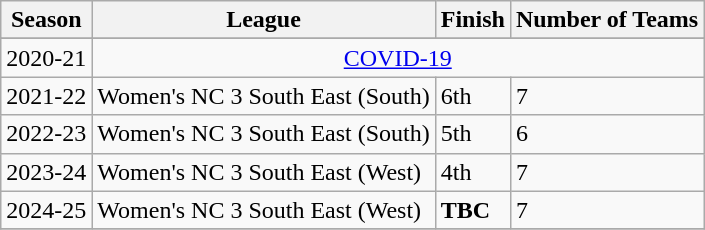<table class="wikitable sortable">
<tr>
<th>Season</th>
<th>League</th>
<th>Finish</th>
<th>Number of Teams</th>
</tr>
<tr>
</tr>
<tr>
<td>2020-21</td>
<td align=center colspan="7"><a href='#'>COVID-19</a></td>
</tr>
<tr>
<td>2021-22</td>
<td>Women's NC 3 South East (South)</td>
<td>6th</td>
<td>7</td>
</tr>
<tr>
<td>2022-23</td>
<td>Women's NC 3 South East (South)</td>
<td>5th</td>
<td>6</td>
</tr>
<tr>
<td>2023-24</td>
<td>Women's NC 3 South East (West)</td>
<td>4th</td>
<td>7</td>
</tr>
<tr>
<td>2024-25</td>
<td>Women's NC 3 South East (West)</td>
<td><strong>TBC</strong></td>
<td>7</td>
</tr>
<tr>
</tr>
</table>
